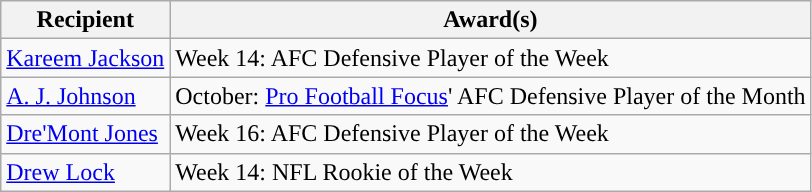<table class="wikitable">
<tr>
<th>Recipient</th>
<th>Award(s)</th>
</tr>
<tr>
<td><a href='#'>Kareem Jackson</a></td>
<td>Week 14: AFC Defensive Player of the Week</td>
</tr>
<tr>
<td><a href='#'>A. J. Johnson</a></td>
<td>October: <a href='#'>Pro Football Focus</a>' AFC Defensive Player of the Month</td>
</tr>
<tr>
<td><a href='#'>Dre'Mont Jones</a></td>
<td>Week 16: AFC Defensive Player of the Week</td>
</tr>
<tr>
<td><a href='#'>Drew Lock</a></td>
<td>Week 14: NFL Rookie of the Week</td>
</tr>
</table>
